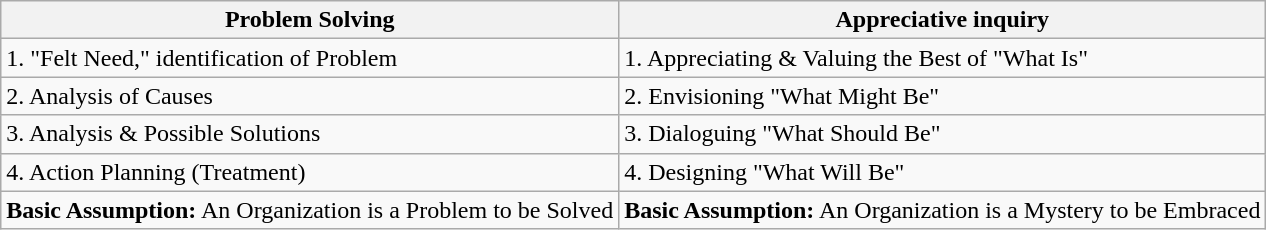<table class="wikitable">
<tr>
<th>Problem Solving</th>
<th>Appreciative inquiry</th>
</tr>
<tr>
<td>1.   "Felt Need," identification of Problem</td>
<td>1.   Appreciating & Valuing the Best of "What Is"</td>
</tr>
<tr>
<td>2.   Analysis of Causes</td>
<td>2.   Envisioning "What Might Be"</td>
</tr>
<tr>
<td>3.   Analysis & Possible Solutions</td>
<td>3.   Dialoguing "What Should Be"</td>
</tr>
<tr>
<td>4.   Action Planning (Treatment)</td>
<td>4. Designing "What Will Be"</td>
</tr>
<tr>
<td><strong>Basic Assumption:</strong> An Organization is a Problem to be Solved</td>
<td><strong>Basic Assumption:</strong> An Organization is a Mystery to be Embraced</td>
</tr>
</table>
